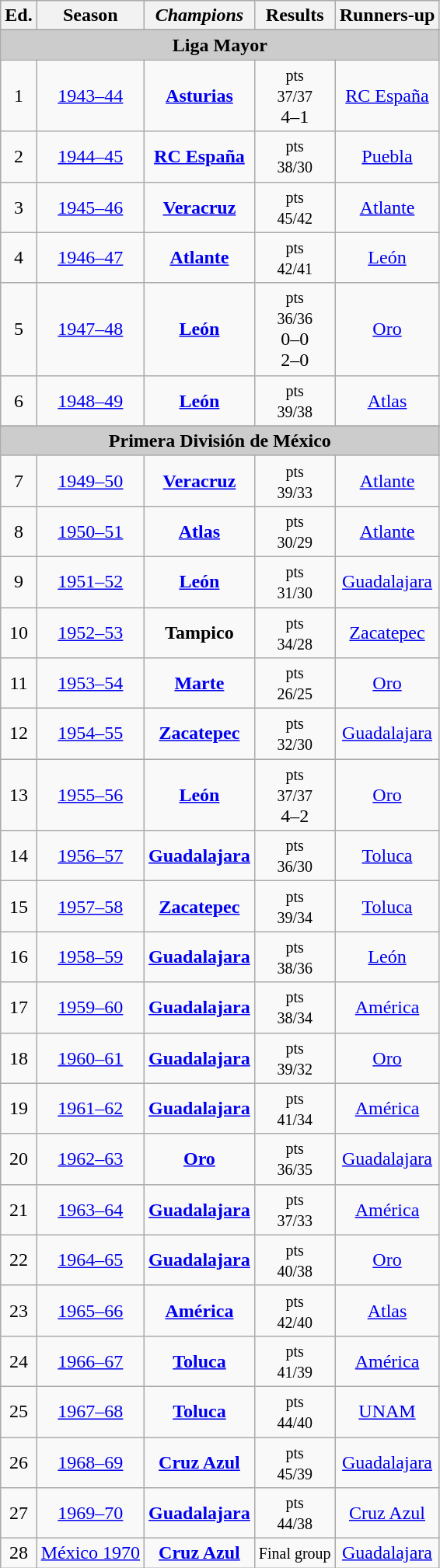<table class="wikitable" style="text-align: center;">
<tr>
<th>Ed.</th>
<th>Season</th>
<th><em>Champions</em></th>
<th>Results</th>
<th>Runners-up</th>
</tr>
<tr>
</tr>
<tr bgcolor=#cccccc align=center>
<td colspan=5><strong>Liga Mayor</strong></td>
</tr>
<tr>
<td>1</td>
<td><a href='#'>1943–44</a></td>
<td><strong><a href='#'>Asturias</a></strong></td>
<td><small>pts<br>37/37</small><br>4–1</td>
<td><a href='#'>RC España</a></td>
</tr>
<tr>
<td>2</td>
<td><a href='#'>1944–45</a></td>
<td><strong><a href='#'>RC España</a></strong></td>
<td><small>pts<br>38/30</small></td>
<td><a href='#'>Puebla</a></td>
</tr>
<tr>
<td>3</td>
<td><a href='#'>1945–46</a></td>
<td><strong><a href='#'>Veracruz</a></strong></td>
<td><small>pts<br>45/42</small></td>
<td><a href='#'>Atlante</a></td>
</tr>
<tr>
<td>4</td>
<td><a href='#'>1946–47</a></td>
<td><strong><a href='#'>Atlante</a></strong></td>
<td><small>pts<br>42/41</small></td>
<td><a href='#'>León</a></td>
</tr>
<tr>
<td>5</td>
<td><a href='#'>1947–48</a></td>
<td><strong><a href='#'>León</a></strong></td>
<td><small>pts<br>36/36</small><br>0–0<br>2–0</td>
<td><a href='#'>Oro</a></td>
</tr>
<tr>
<td>6</td>
<td><a href='#'>1948–49</a></td>
<td><strong><a href='#'>León</a></strong></td>
<td><small>pts<br>39/38</small></td>
<td><a href='#'>Atlas</a></td>
</tr>
<tr>
</tr>
<tr bgcolor=#cccccc align=center>
<td colspan=5><strong>Primera División de México</strong></td>
</tr>
<tr>
<td>7</td>
<td><a href='#'>1949–50</a></td>
<td><strong><a href='#'>Veracruz</a></strong></td>
<td><small>pts<br>39/33</small></td>
<td><a href='#'>Atlante</a></td>
</tr>
<tr>
<td>8</td>
<td><a href='#'>1950–51</a></td>
<td><strong><a href='#'>Atlas</a></strong></td>
<td><small>pts<br>30/29</small></td>
<td><a href='#'>Atlante</a></td>
</tr>
<tr>
<td>9</td>
<td><a href='#'>1951–52</a></td>
<td><strong><a href='#'>León</a></strong></td>
<td><small>pts<br>31/30</small></td>
<td><a href='#'>Guadalajara</a></td>
</tr>
<tr>
<td>10</td>
<td><a href='#'>1952–53</a></td>
<td><strong>Tampico</strong></td>
<td><small>pts<br>34/28</small></td>
<td><a href='#'>Zacatepec</a></td>
</tr>
<tr>
<td>11</td>
<td><a href='#'>1953–54</a></td>
<td><strong><a href='#'>Marte</a></strong></td>
<td><small>pts<br>26/25</small></td>
<td><a href='#'>Oro</a></td>
</tr>
<tr>
<td>12</td>
<td><a href='#'>1954–55</a></td>
<td><strong><a href='#'>Zacatepec</a></strong></td>
<td><small>pts<br>32/30</small></td>
<td><a href='#'>Guadalajara</a></td>
</tr>
<tr>
<td>13</td>
<td><a href='#'>1955–56</a></td>
<td><strong><a href='#'>León</a></strong></td>
<td><small>pts<br>37/37</small><br>4–2</td>
<td><a href='#'>Oro</a></td>
</tr>
<tr>
<td>14</td>
<td><a href='#'>1956–57</a></td>
<td><strong><a href='#'>Guadalajara</a></strong></td>
<td><small>pts<br>36/30</small></td>
<td><a href='#'>Toluca</a></td>
</tr>
<tr>
<td>15</td>
<td><a href='#'>1957–58</a></td>
<td><strong><a href='#'>Zacatepec</a></strong></td>
<td><small>pts<br>39/34</small></td>
<td><a href='#'>Toluca</a></td>
</tr>
<tr>
<td>16</td>
<td><a href='#'>1958–59</a></td>
<td><strong><a href='#'>Guadalajara</a></strong></td>
<td><small>pts<br>38/36</small></td>
<td><a href='#'>León</a></td>
</tr>
<tr>
<td>17</td>
<td><a href='#'>1959–60</a></td>
<td><strong><a href='#'>Guadalajara</a></strong></td>
<td><small>pts<br>38/34</small></td>
<td><a href='#'>América</a></td>
</tr>
<tr>
<td>18</td>
<td><a href='#'>1960–61</a></td>
<td><strong><a href='#'>Guadalajara</a></strong></td>
<td><small>pts<br>39/32</small></td>
<td><a href='#'>Oro</a></td>
</tr>
<tr>
<td>19</td>
<td><a href='#'>1961–62</a></td>
<td><strong><a href='#'>Guadalajara</a></strong></td>
<td><small>pts<br>41/34</small></td>
<td><a href='#'>América</a></td>
</tr>
<tr>
<td>20</td>
<td><a href='#'>1962–63</a></td>
<td><strong><a href='#'>Oro</a></strong></td>
<td><small>pts<br>36/35</small></td>
<td><a href='#'>Guadalajara</a></td>
</tr>
<tr>
<td>21</td>
<td><a href='#'>1963–64</a></td>
<td><strong><a href='#'>Guadalajara</a></strong></td>
<td><small>pts<br>37/33</small></td>
<td><a href='#'>América</a></td>
</tr>
<tr>
<td>22</td>
<td><a href='#'>1964–65</a></td>
<td><strong><a href='#'>Guadalajara</a></strong></td>
<td><small>pts<br>40/38</small></td>
<td><a href='#'>Oro</a></td>
</tr>
<tr>
<td>23</td>
<td><a href='#'>1965–66</a></td>
<td><strong><a href='#'>América</a></strong></td>
<td><small>pts<br>42/40</small></td>
<td><a href='#'>Atlas</a></td>
</tr>
<tr>
<td>24</td>
<td><a href='#'>1966–67</a></td>
<td><strong><a href='#'>Toluca</a></strong></td>
<td><small>pts<br>41/39</small></td>
<td><a href='#'>América</a></td>
</tr>
<tr>
<td>25</td>
<td><a href='#'>1967–68</a></td>
<td><strong><a href='#'>Toluca</a></strong></td>
<td><small>pts<br>44/40</small></td>
<td><a href='#'>UNAM</a></td>
</tr>
<tr>
<td>26</td>
<td><a href='#'>1968–69</a></td>
<td><strong><a href='#'>Cruz Azul</a></strong></td>
<td><small>pts<br>45/39</small></td>
<td><a href='#'>Guadalajara</a></td>
</tr>
<tr>
<td>27</td>
<td><a href='#'>1969–70</a></td>
<td><strong><a href='#'>Guadalajara</a></strong></td>
<td><small>pts<br>44/38</small></td>
<td><a href='#'>Cruz Azul</a></td>
</tr>
<tr>
<td>28</td>
<td><a href='#'>México 1970</a></td>
<td><strong><a href='#'>Cruz Azul</a></strong></td>
<td><small>Final group</small></td>
<td><a href='#'>Guadalajara</a></td>
</tr>
</table>
